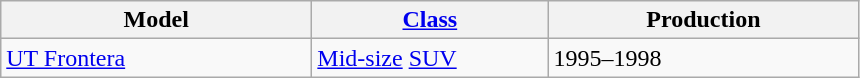<table class="wikitable">
<tr>
<th style="width:200px;">Model</th>
<th style="width:150px;"><a href='#'>Class</a></th>
<th style="width:200px;">Production</th>
</tr>
<tr>
<td valign="top"><a href='#'>UT Frontera</a></td>
<td valign="top"><a href='#'>Mid-size</a> <a href='#'>SUV</a></td>
<td valign="top">1995–1998</td>
</tr>
</table>
